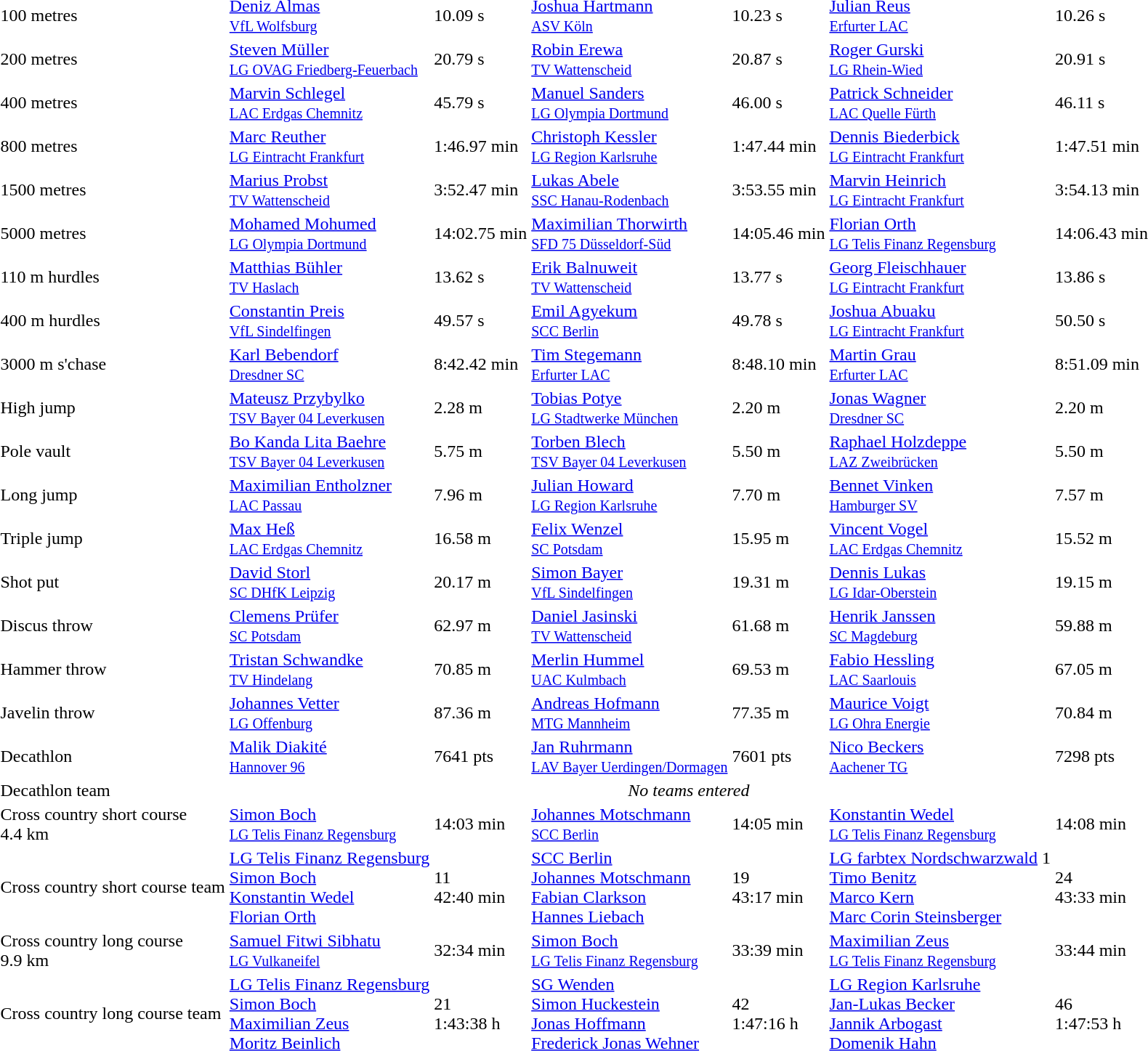<table>
<tr>
<td>100 metres</td>
<td><a href='#'>Deniz Almas</a><br><small><a href='#'>VfL Wolfsburg</a></small></td>
<td>10.09 s</td>
<td><a href='#'>Joshua Hartmann</a><br><small><a href='#'>ASV Köln</a></small></td>
<td>10.23 s</td>
<td><a href='#'>Julian Reus</a><br><small><a href='#'>Erfurter LAC</a></small></td>
<td>10.26 s</td>
</tr>
<tr>
<td>200 metres</td>
<td><a href='#'>Steven Müller</a><br><small><a href='#'>LG OVAG Friedberg-Feuerbach</a></small></td>
<td>20.79 s</td>
<td><a href='#'>Robin Erewa</a><br><small><a href='#'>TV Wattenscheid</a></small></td>
<td>20.87 s</td>
<td><a href='#'>Roger Gurski</a><br><small><a href='#'>LG Rhein-Wied</a></small></td>
<td>20.91 s</td>
</tr>
<tr>
<td>400 metres</td>
<td><a href='#'>Marvin Schlegel</a><br><small><a href='#'>LAC Erdgas Chemnitz</a></small></td>
<td>45.79 s</td>
<td><a href='#'>Manuel Sanders</a><br><small><a href='#'>LG Olympia Dortmund</a></small></td>
<td>46.00 s</td>
<td><a href='#'>Patrick Schneider</a><br><small><a href='#'>LAC Quelle Fürth</a></small></td>
<td>46.11 s</td>
</tr>
<tr>
<td>800 metres</td>
<td><a href='#'>Marc Reuther</a><br><small><a href='#'>LG Eintracht Frankfurt</a></small></td>
<td>1:46.97 min</td>
<td><a href='#'>Christoph Kessler</a><br><small><a href='#'>LG Region Karlsruhe</a></small></td>
<td>1:47.44 min</td>
<td><a href='#'>Dennis Biederbick</a><br><small><a href='#'>LG Eintracht Frankfurt</a></small></td>
<td>1:47.51 min</td>
</tr>
<tr>
<td>1500 metres</td>
<td><a href='#'>Marius Probst</a><br><small><a href='#'>TV Wattenscheid</a></small></td>
<td>3:52.47 min</td>
<td><a href='#'>Lukas Abele</a><br><small><a href='#'>SSC Hanau-Rodenbach</a></small></td>
<td>3:53.55 min</td>
<td><a href='#'>Marvin Heinrich</a><br><small><a href='#'>LG Eintracht Frankfurt</a></small></td>
<td>3:54.13 min</td>
</tr>
<tr>
<td>5000 metres</td>
<td><a href='#'>Mohamed Mohumed</a><br><small><a href='#'>LG Olympia Dortmund</a></small></td>
<td>14:02.75 min</td>
<td><a href='#'>Maximilian Thorwirth</a><br><small><a href='#'>SFD 75 Düsseldorf-Süd</a></small></td>
<td>14:05.46 min</td>
<td><a href='#'>Florian Orth</a><br><small><a href='#'>LG Telis Finanz Regensburg</a></small></td>
<td>14:06.43 min</td>
</tr>
<tr>
<td>110 m hurdles</td>
<td><a href='#'>Matthias Bühler</a><br><small><a href='#'>TV Haslach</a></small></td>
<td>13.62 s</td>
<td><a href='#'>Erik Balnuweit</a><br><small><a href='#'>TV Wattenscheid</a></small></td>
<td>13.77 s</td>
<td><a href='#'>Georg Fleischhauer</a><br><small><a href='#'>LG Eintracht Frankfurt</a></small></td>
<td>13.86 s</td>
</tr>
<tr>
<td>400 m hurdles</td>
<td><a href='#'>Constantin Preis</a><br><small><a href='#'>VfL Sindelfingen</a></small></td>
<td>49.57 s</td>
<td><a href='#'>Emil Agyekum</a><br><small><a href='#'>SCC Berlin</a></small></td>
<td>49.78 s</td>
<td><a href='#'>Joshua Abuaku</a><br><small><a href='#'>LG Eintracht Frankfurt</a></small></td>
<td>50.50 s</td>
</tr>
<tr>
<td>3000 m s'chase</td>
<td><a href='#'>Karl Bebendorf</a><br><small><a href='#'>Dresdner SC</a></small></td>
<td>8:42.42 min</td>
<td><a href='#'>Tim Stegemann</a><br><small><a href='#'>Erfurter LAC</a></small></td>
<td>8:48.10 min</td>
<td><a href='#'>Martin Grau</a><br><small><a href='#'>Erfurter LAC</a></small></td>
<td>8:51.09 min</td>
</tr>
<tr>
<td>High jump</td>
<td><a href='#'>Mateusz Przybylko</a><br><small><a href='#'>TSV Bayer 04 Leverkusen</a></small></td>
<td>2.28 m</td>
<td><a href='#'>Tobias Potye</a><br><small><a href='#'>LG Stadtwerke München</a></small></td>
<td>2.20 m</td>
<td><a href='#'>Jonas Wagner</a><br><small><a href='#'>Dresdner SC</a></small></td>
<td>2.20 m</td>
</tr>
<tr>
<td>Pole vault</td>
<td><a href='#'>Bo Kanda Lita Baehre</a><br><small><a href='#'>TSV Bayer 04 Leverkusen</a></small></td>
<td>5.75 m</td>
<td><a href='#'>Torben Blech</a><br><small><a href='#'>TSV Bayer 04 Leverkusen</a></small></td>
<td>5.50 m</td>
<td><a href='#'>Raphael Holzdeppe</a><br><small><a href='#'>LAZ Zweibrücken</a></small></td>
<td>5.50 m</td>
</tr>
<tr>
<td>Long jump</td>
<td><a href='#'>Maximilian Entholzner</a><br><small><a href='#'>LAC Passau</a></small></td>
<td>7.96 m</td>
<td><a href='#'>Julian Howard</a><br><small><a href='#'>LG Region Karlsruhe</a></small></td>
<td>7.70 m</td>
<td><a href='#'>Bennet Vinken</a><br><small><a href='#'>Hamburger SV</a></small></td>
<td>7.57 m</td>
</tr>
<tr>
<td>Triple jump</td>
<td><a href='#'>Max Heß</a><br><small><a href='#'>LAC Erdgas Chemnitz</a></small></td>
<td>16.58 m</td>
<td><a href='#'>Felix Wenzel</a><br><small><a href='#'>SC Potsdam</a></small></td>
<td>15.95 m</td>
<td><a href='#'>Vincent Vogel</a><br><small><a href='#'>LAC Erdgas Chemnitz</a></small></td>
<td>15.52 m</td>
</tr>
<tr>
<td>Shot put</td>
<td><a href='#'>David Storl</a><br><small><a href='#'>SC DHfK Leipzig</a></small></td>
<td>20.17 m</td>
<td><a href='#'>Simon Bayer</a><br><small><a href='#'>VfL Sindelfingen</a></small></td>
<td>19.31 m</td>
<td><a href='#'>Dennis Lukas</a><br><small><a href='#'>LG Idar-Oberstein</a></small></td>
<td>19.15 m</td>
</tr>
<tr>
<td>Discus throw</td>
<td><a href='#'>Clemens Prüfer</a><br><small><a href='#'>SC Potsdam</a></small></td>
<td>62.97 m</td>
<td><a href='#'>Daniel Jasinski</a><br><small><a href='#'>TV Wattenscheid</a></small></td>
<td>61.68 m</td>
<td><a href='#'>Henrik Janssen</a><br><small><a href='#'>SC Magdeburg</a></small></td>
<td>59.88 m</td>
</tr>
<tr>
<td>Hammer throw</td>
<td><a href='#'>Tristan Schwandke</a><br><small><a href='#'>TV Hindelang</a></small></td>
<td>70.85 m</td>
<td><a href='#'>Merlin Hummel</a><br><small><a href='#'>UAC Kulmbach</a></small></td>
<td>69.53 m</td>
<td><a href='#'>Fabio Hessling</a><br><small><a href='#'>LAC Saarlouis</a></small></td>
<td>67.05 m</td>
</tr>
<tr>
<td>Javelin throw</td>
<td><a href='#'>Johannes Vetter</a><br><small><a href='#'>LG Offenburg</a></small></td>
<td>87.36 m</td>
<td><a href='#'>Andreas Hofmann</a><br><small><a href='#'>MTG Mannheim</a></small></td>
<td>77.35 m</td>
<td><a href='#'>Maurice Voigt</a><br><small><a href='#'>LG Ohra Energie</a></small></td>
<td>70.84 m</td>
</tr>
<tr>
<td>Decathlon</td>
<td><a href='#'>Malik Diakité</a><br><small><a href='#'>Hannover 96</a></small></td>
<td>7641 pts</td>
<td><a href='#'>Jan Ruhrmann</a><br><small><a href='#'>LAV Bayer Uerdingen/Dormagen</a></small></td>
<td>7601 pts</td>
<td><a href='#'>Nico Beckers</a><br><small><a href='#'>Aachener TG</a></small></td>
<td>7298 pts</td>
</tr>
<tr>
<td>Decathlon team</td>
<td colspan="6" style="text-align:center;"><em>No teams entered</em></td>
</tr>
<tr>
<td>Cross country short course<br>4.4 km</td>
<td><a href='#'>Simon Boch</a><br><small><a href='#'>LG Telis Finanz Regensburg</a></small></td>
<td>14:03 min</td>
<td><a href='#'>Johannes Motschmann</a><br><small><a href='#'>SCC Berlin</a></small></td>
<td>14:05 min</td>
<td><a href='#'>Konstantin Wedel</a><br><small><a href='#'>LG Telis Finanz Regensburg</a></small></td>
<td>14:08 min</td>
</tr>
<tr>
<td>Cross country short course team</td>
<td><a href='#'>LG Telis Finanz Regensburg</a><br><a href='#'>Simon Boch</a><br><a href='#'>Konstantin Wedel</a><br><a href='#'>Florian Orth</a></td>
<td>11<br>42:40 min</td>
<td><a href='#'>SCC Berlin</a><br><a href='#'>Johannes Motschmann</a><br><a href='#'>Fabian Clarkson</a><br><a href='#'>Hannes Liebach</a></td>
<td>19<br>43:17 min</td>
<td><a href='#'>LG farbtex Nordschwarzwald</a> 1<br><a href='#'>Timo Benitz</a><br><a href='#'>Marco Kern</a><br><a href='#'>Marc Corin Steinsberger</a></td>
<td>24<br>43:33 min</td>
</tr>
<tr>
<td>Cross country long course<br>9.9 km</td>
<td><a href='#'>Samuel Fitwi Sibhatu</a><br><small><a href='#'>LG Vulkaneifel</a></small></td>
<td>32:34 min</td>
<td><a href='#'>Simon Boch</a><br><small><a href='#'>LG Telis Finanz Regensburg</a></small></td>
<td>33:39 min</td>
<td><a href='#'>Maximilian Zeus</a><br><small><a href='#'>LG Telis Finanz Regensburg</a></small></td>
<td>33:44 min</td>
</tr>
<tr>
<td>Cross country long course team</td>
<td><a href='#'>LG Telis Finanz Regensburg</a><br><a href='#'>Simon Boch</a><br><a href='#'>Maximilian Zeus</a><br><a href='#'>Moritz Beinlich</a></td>
<td>21<br>1:43:38 h</td>
<td><a href='#'>SG Wenden</a><br><a href='#'>Simon Huckestein</a><br><a href='#'>Jonas Hoffmann</a><br><a href='#'>Frederick Jonas Wehner</a></td>
<td>42<br>1:47:16 h</td>
<td><a href='#'>LG Region Karlsruhe</a><br><a href='#'>Jan-Lukas Becker</a><br><a href='#'>Jannik Arbogast</a><br><a href='#'>Domenik Hahn</a></td>
<td>46<br>1:47:53 h</td>
</tr>
</table>
